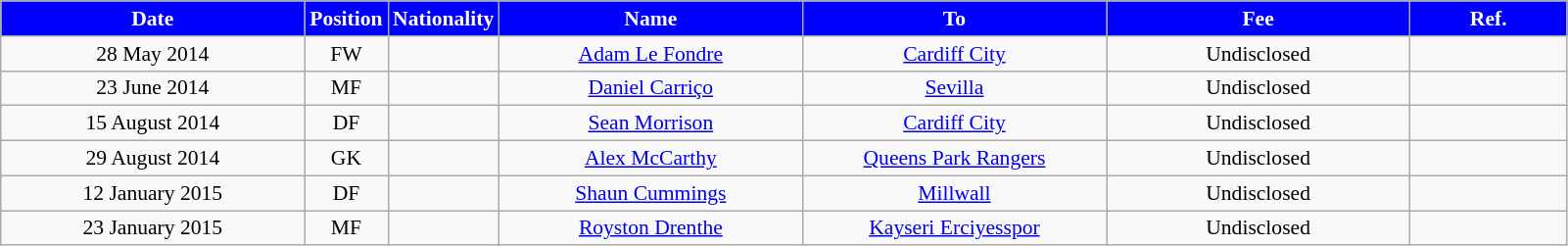<table class="wikitable" style="text-align:center; font-size:90%">
<tr>
<th style="background:#00f; color:white; width:200px;">Date</th>
<th style="background:#00f; color:white; width:50px;">Position</th>
<th style="background:#00f; color:white; width:50px;">Nationality</th>
<th style="background:#00f; color:white; width:200px;">Name</th>
<th style="background:#00f; color:white; width:200px;">To</th>
<th style="background:#00f; color:white; width:200px;">Fee</th>
<th style="background:#00f; color:white; width:100px;">Ref.</th>
</tr>
<tr>
<td>28 May 2014</td>
<td>FW</td>
<td></td>
<td><a href='#'>Adam Le Fondre</a></td>
<td> <a href='#'>Cardiff City</a></td>
<td>Undisclosed</td>
<td></td>
</tr>
<tr>
<td>23 June 2014</td>
<td>MF</td>
<td></td>
<td><a href='#'>Daniel Carriço</a></td>
<td><a href='#'>Sevilla</a></td>
<td>Undisclosed</td>
<td></td>
</tr>
<tr>
<td>15 August 2014</td>
<td>DF</td>
<td></td>
<td><a href='#'>Sean Morrison</a></td>
<td><a href='#'>Cardiff City</a></td>
<td>Undisclosed</td>
<td></td>
</tr>
<tr>
<td>29 August 2014</td>
<td>GK</td>
<td></td>
<td><a href='#'>Alex McCarthy</a></td>
<td><a href='#'>Queens Park Rangers</a></td>
<td>Undisclosed</td>
<td></td>
</tr>
<tr>
<td>12 January 2015</td>
<td>DF</td>
<td></td>
<td><a href='#'>Shaun Cummings</a></td>
<td><a href='#'>Millwall</a></td>
<td>Undisclosed</td>
<td></td>
</tr>
<tr>
<td>23 January 2015</td>
<td>MF</td>
<td></td>
<td><a href='#'>Royston Drenthe</a></td>
<td><a href='#'>Kayseri Erciyesspor</a></td>
<td>Undisclosed</td>
<td></td>
</tr>
</table>
